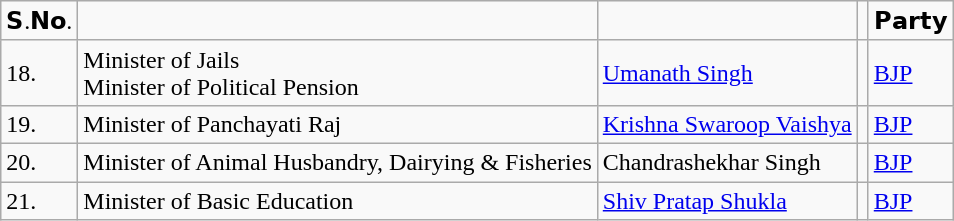<table class="wikitable">
<tr>
<td>𝗦.𝗡𝗼.</td>
<td></td>
<td></td>
<td></td>
<td>𝗣𝗮𝗿𝘁𝘆</td>
</tr>
<tr>
<td>18.</td>
<td>Minister of Jails<br>Minister of Political Pension</td>
<td><a href='#'>Umanath Singh</a></td>
<td></td>
<td><a href='#'>BJP</a></td>
</tr>
<tr>
<td>19.</td>
<td>Minister of Panchayati Raj</td>
<td><a href='#'>Krishna Swaroop Vaishya</a></td>
<td></td>
<td><a href='#'>BJP</a></td>
</tr>
<tr>
<td>20.</td>
<td>Minister of Animal Husbandry, Dairying & Fisheries</td>
<td>Chandrashekhar Singh</td>
<td></td>
<td><a href='#'>BJP</a></td>
</tr>
<tr>
<td>21.</td>
<td>Minister of Basic Education</td>
<td><a href='#'>Shiv Pratap Shukla</a></td>
<td></td>
<td><a href='#'>BJP</a></td>
</tr>
</table>
